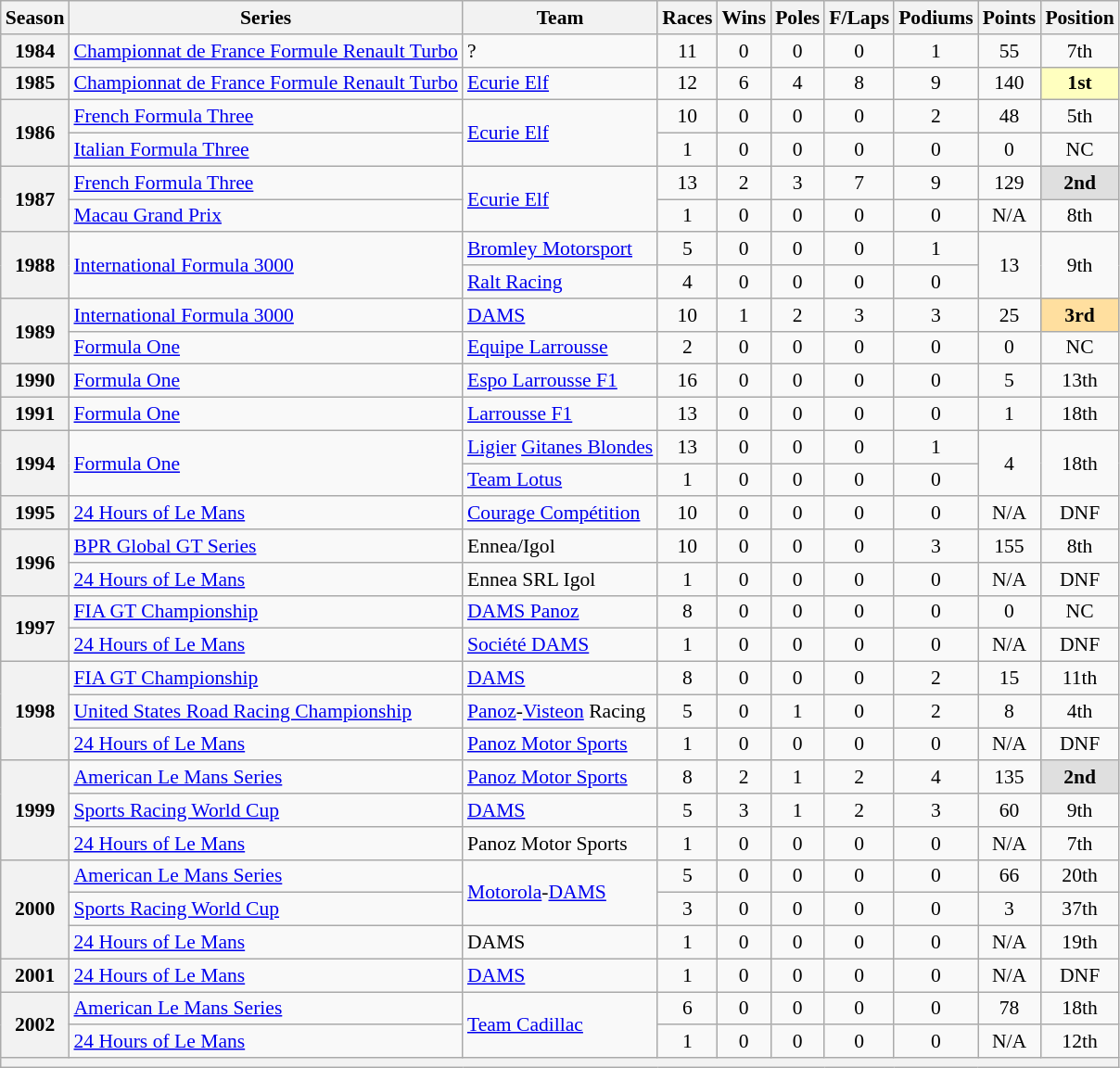<table class="wikitable" style="font-size: 90%; text-align:center">
<tr>
<th>Season</th>
<th>Series</th>
<th>Team</th>
<th>Races</th>
<th>Wins</th>
<th>Poles</th>
<th>F/Laps</th>
<th>Podiums</th>
<th>Points</th>
<th>Position</th>
</tr>
<tr>
<th>1984</th>
<td align=left nowrap><a href='#'>Championnat de France Formule Renault Turbo</a></td>
<td align=left>?</td>
<td>11</td>
<td>0</td>
<td>0</td>
<td>0</td>
<td>1</td>
<td>55</td>
<td>7th</td>
</tr>
<tr>
<th>1985</th>
<td align=left><a href='#'>Championnat de France Formule Renault Turbo</a></td>
<td align=left><a href='#'>Ecurie Elf</a></td>
<td>12</td>
<td>6</td>
<td>4</td>
<td>8</td>
<td>9</td>
<td>140</td>
<td style="background:#FFFFBF"><strong>1st</strong></td>
</tr>
<tr>
<th rowspan=2>1986</th>
<td align=left><a href='#'>French Formula Three</a></td>
<td rowspan="2" style="text-align:left"><a href='#'>Ecurie Elf</a></td>
<td>10</td>
<td>0</td>
<td>0</td>
<td>0</td>
<td>2</td>
<td>48</td>
<td>5th</td>
</tr>
<tr>
<td align=left><a href='#'>Italian Formula Three</a></td>
<td>1</td>
<td>0</td>
<td>0</td>
<td>0</td>
<td>0</td>
<td>0</td>
<td>NC</td>
</tr>
<tr>
<th rowspan=2>1987</th>
<td align=left><a href='#'>French Formula Three</a></td>
<td rowspan="2" style="text-align:left"><a href='#'>Ecurie Elf</a></td>
<td>13</td>
<td>2</td>
<td>3</td>
<td>7</td>
<td>9</td>
<td>129</td>
<td style="background:#DFDFDF"><strong>2nd</strong></td>
</tr>
<tr>
<td align=left><a href='#'>Macau Grand Prix</a></td>
<td>1</td>
<td>0</td>
<td>0</td>
<td>0</td>
<td>0</td>
<td>N/A</td>
<td>8th</td>
</tr>
<tr>
<th rowspan=2>1988</th>
<td rowspan="2" style="text-align:left"><a href='#'>International Formula 3000</a></td>
<td align=left><a href='#'>Bromley Motorsport</a></td>
<td>5</td>
<td>0</td>
<td>0</td>
<td>0</td>
<td>1</td>
<td rowspan=2>13</td>
<td rowspan=2>9th</td>
</tr>
<tr>
<td align=left><a href='#'>Ralt Racing</a></td>
<td>4</td>
<td>0</td>
<td>0</td>
<td>0</td>
<td>0</td>
</tr>
<tr>
<th rowspan=2>1989</th>
<td align=left><a href='#'>International Formula 3000</a></td>
<td align=left><a href='#'>DAMS</a></td>
<td>10</td>
<td>1</td>
<td>2</td>
<td>3</td>
<td>3</td>
<td>25</td>
<td style="background:#FFDF9F"><strong>3rd</strong></td>
</tr>
<tr>
<td align=left><a href='#'>Formula One</a></td>
<td align=left><a href='#'>Equipe Larrousse</a></td>
<td>2</td>
<td>0</td>
<td>0</td>
<td>0</td>
<td>0</td>
<td>0</td>
<td>NC</td>
</tr>
<tr>
<th>1990</th>
<td align=left><a href='#'>Formula One</a></td>
<td align=left><a href='#'>Espo Larrousse F1</a></td>
<td>16</td>
<td>0</td>
<td>0</td>
<td>0</td>
<td>0</td>
<td>5</td>
<td>13th</td>
</tr>
<tr>
<th>1991</th>
<td align=left><a href='#'>Formula One</a></td>
<td align=left><a href='#'>Larrousse F1</a></td>
<td>13</td>
<td>0</td>
<td>0</td>
<td>0</td>
<td>0</td>
<td>1</td>
<td>18th</td>
</tr>
<tr>
<th rowspan=2>1994</th>
<td rowspan="2" style="text-align:left"><a href='#'>Formula One</a></td>
<td align=left nowrap><a href='#'>Ligier</a> <a href='#'>Gitanes Blondes</a></td>
<td>13</td>
<td>0</td>
<td>0</td>
<td>0</td>
<td>1</td>
<td rowspan=2>4</td>
<td rowspan=2>18th</td>
</tr>
<tr>
<td align=left><a href='#'>Team Lotus</a></td>
<td>1</td>
<td>0</td>
<td>0</td>
<td>0</td>
<td>0</td>
</tr>
<tr>
<th>1995</th>
<td align=left><a href='#'>24 Hours of Le Mans</a></td>
<td align=left><a href='#'>Courage Compétition</a></td>
<td>10</td>
<td>0</td>
<td>0</td>
<td>0</td>
<td>0</td>
<td>N/A</td>
<td>DNF</td>
</tr>
<tr>
<th rowspan=2>1996</th>
<td align=left><a href='#'>BPR Global GT Series</a></td>
<td align=left>Ennea/Igol</td>
<td>10</td>
<td>0</td>
<td>0</td>
<td>0</td>
<td>3</td>
<td>155</td>
<td>8th</td>
</tr>
<tr>
<td align=left><a href='#'>24 Hours of Le Mans</a></td>
<td align=left>Ennea SRL Igol</td>
<td>1</td>
<td>0</td>
<td>0</td>
<td>0</td>
<td>0</td>
<td>N/A</td>
<td>DNF</td>
</tr>
<tr>
<th rowspan=2>1997</th>
<td align=left><a href='#'>FIA GT Championship</a></td>
<td align=left><a href='#'>DAMS Panoz</a></td>
<td>8</td>
<td>0</td>
<td>0</td>
<td>0</td>
<td>0</td>
<td>0</td>
<td>NC</td>
</tr>
<tr>
<td align=left><a href='#'>24 Hours of Le Mans</a></td>
<td align=left><a href='#'>Société DAMS</a></td>
<td>1</td>
<td>0</td>
<td>0</td>
<td>0</td>
<td>0</td>
<td>N/A</td>
<td>DNF</td>
</tr>
<tr>
<th rowspan=3>1998</th>
<td align=left><a href='#'>FIA GT Championship</a></td>
<td align=left><a href='#'>DAMS</a></td>
<td>8</td>
<td>0</td>
<td>0</td>
<td>0</td>
<td>2</td>
<td>15</td>
<td>11th</td>
</tr>
<tr>
<td align=left><a href='#'>United States Road Racing Championship</a></td>
<td align=left><a href='#'>Panoz</a>-<a href='#'>Visteon</a> Racing</td>
<td>5</td>
<td>0</td>
<td>1</td>
<td>0</td>
<td>2</td>
<td>8</td>
<td>4th</td>
</tr>
<tr>
<td align=left><a href='#'>24 Hours of Le Mans</a></td>
<td align=left><a href='#'>Panoz Motor Sports</a></td>
<td>1</td>
<td>0</td>
<td>0</td>
<td>0</td>
<td>0</td>
<td>N/A</td>
<td>DNF</td>
</tr>
<tr>
<th rowspan=3>1999</th>
<td align=left><a href='#'>American Le Mans Series</a></td>
<td align=left><a href='#'>Panoz Motor Sports</a></td>
<td>8</td>
<td>2</td>
<td>1</td>
<td>2</td>
<td>4</td>
<td>135</td>
<td style="background:#DFDFDF"><strong>2nd</strong></td>
</tr>
<tr>
<td align=left><a href='#'>Sports Racing World Cup</a></td>
<td align=left><a href='#'>DAMS</a></td>
<td>5</td>
<td>3</td>
<td>1</td>
<td>2</td>
<td>3</td>
<td>60</td>
<td>9th</td>
</tr>
<tr>
<td align=left><a href='#'>24 Hours of Le Mans</a></td>
<td align=left>Panoz Motor Sports</td>
<td>1</td>
<td>0</td>
<td>0</td>
<td>0</td>
<td>0</td>
<td>N/A</td>
<td>7th</td>
</tr>
<tr>
<th rowspan=3>2000</th>
<td align=left><a href='#'>American Le Mans Series</a></td>
<td rowspan="2" style="text-align:left"><a href='#'>Motorola</a>-<a href='#'>DAMS</a></td>
<td>5</td>
<td>0</td>
<td>0</td>
<td>0</td>
<td>0</td>
<td>66</td>
<td>20th</td>
</tr>
<tr>
<td align=left><a href='#'>Sports Racing World Cup</a></td>
<td>3</td>
<td>0</td>
<td>0</td>
<td>0</td>
<td>0</td>
<td>3</td>
<td>37th</td>
</tr>
<tr>
<td align=left><a href='#'>24 Hours of Le Mans</a></td>
<td align=left>DAMS</td>
<td>1</td>
<td>0</td>
<td>0</td>
<td>0</td>
<td>0</td>
<td>N/A</td>
<td>19th</td>
</tr>
<tr>
<th>2001</th>
<td align=left><a href='#'>24 Hours of Le Mans</a></td>
<td align=left><a href='#'>DAMS</a></td>
<td>1</td>
<td>0</td>
<td>0</td>
<td>0</td>
<td>0</td>
<td>N/A</td>
<td>DNF</td>
</tr>
<tr>
<th rowspan=2>2002</th>
<td align=left><a href='#'>American Le Mans Series</a></td>
<td rowspan="2" style="text-align:left"><a href='#'>Team Cadillac</a></td>
<td>6</td>
<td>0</td>
<td>0</td>
<td>0</td>
<td>0</td>
<td>78</td>
<td>18th</td>
</tr>
<tr>
<td align=left><a href='#'>24 Hours of Le Mans</a></td>
<td>1</td>
<td>0</td>
<td>0</td>
<td>0</td>
<td>0</td>
<td>N/A</td>
<td>12th</td>
</tr>
<tr>
<th colspan="10"></th>
</tr>
</table>
